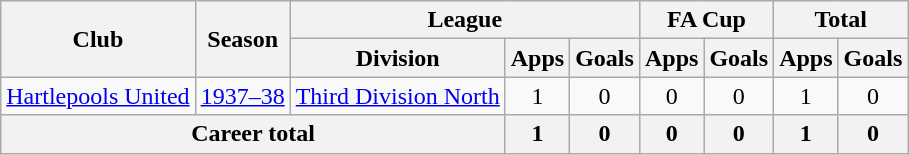<table class="wikitable" style="text-align: center">
<tr>
<th rowspan="2">Club</th>
<th rowspan="2">Season</th>
<th colspan="3">League</th>
<th colspan="2">FA Cup</th>
<th colspan="2">Total</th>
</tr>
<tr>
<th>Division</th>
<th>Apps</th>
<th>Goals</th>
<th>Apps</th>
<th>Goals</th>
<th>Apps</th>
<th>Goals</th>
</tr>
<tr>
<td><a href='#'>Hartlepools United</a></td>
<td><a href='#'>1937–38</a></td>
<td><a href='#'>Third Division North</a></td>
<td>1</td>
<td>0</td>
<td>0</td>
<td>0</td>
<td>1</td>
<td>0</td>
</tr>
<tr>
<th colspan="3">Career total</th>
<th>1</th>
<th>0</th>
<th>0</th>
<th>0</th>
<th>1</th>
<th>0</th>
</tr>
</table>
